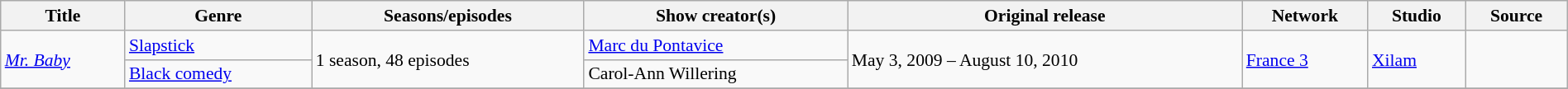<table class="wikitable sortable" style="text-align: left; font-size:90%; width:100%;">
<tr>
<th scope="col">Title</th>
<th scope="col">Genre</th>
<th scope="col">Seasons/episodes</th>
<th scope="col">Show creator(s)</th>
<th scope="col">Original release</th>
<th scope="col">Network</th>
<th scope="col">Studio</th>
<th scope= "col">Source</th>
</tr>
<tr>
<td rowspan="2"><em><a href='#'>Mr. Baby</a></em></td>
<td><a href='#'>Slapstick</a></td>
<td rowspan="2">1 season, 48 episodes</td>
<td><a href='#'>Marc du Pontavice</a></td>
<td rowspan="2">May 3, 2009 – August 10, 2010</td>
<td rowspan="2"><a href='#'>France 3</a></td>
<td rowspan="2"><a href='#'>Xilam</a></td>
<td rowspan="2"></td>
</tr>
<tr>
<td><a href='#'>Black comedy</a></td>
<td>Carol-Ann Willering</td>
</tr>
<tr>
</tr>
</table>
